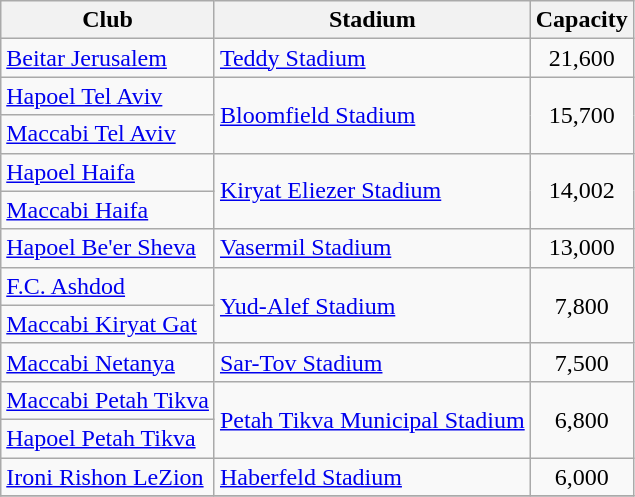<table class="wikitable sortable">
<tr>
<th>Club</th>
<th>Stadium</th>
<th>Capacity</th>
</tr>
<tr>
<td><a href='#'>Beitar Jerusalem</a></td>
<td><a href='#'>Teddy Stadium</a></td>
<td align="center">21,600</td>
</tr>
<tr>
<td><a href='#'>Hapoel Tel Aviv</a></td>
<td rowspan="2"><a href='#'>Bloomfield Stadium</a></td>
<td rowspan="2" align="center">15,700</td>
</tr>
<tr>
<td><a href='#'>Maccabi Tel Aviv</a></td>
</tr>
<tr>
<td><a href='#'>Hapoel Haifa</a></td>
<td rowspan="2"><a href='#'>Kiryat Eliezer Stadium</a></td>
<td rowspan="2" align="center">14,002</td>
</tr>
<tr>
<td><a href='#'>Maccabi Haifa</a></td>
</tr>
<tr>
<td><a href='#'>Hapoel Be'er Sheva</a></td>
<td><a href='#'>Vasermil Stadium</a></td>
<td align="center">13,000</td>
</tr>
<tr>
<td><a href='#'>F.C. Ashdod</a></td>
<td rowspan="2"><a href='#'>Yud-Alef Stadium</a></td>
<td rowspan="2" align="center">7,800</td>
</tr>
<tr>
<td><a href='#'>Maccabi Kiryat Gat</a></td>
</tr>
<tr>
<td><a href='#'>Maccabi Netanya</a></td>
<td><a href='#'>Sar-Tov Stadium</a></td>
<td align="center">7,500</td>
</tr>
<tr>
<td><a href='#'>Maccabi Petah Tikva</a></td>
<td rowspan="2"><a href='#'>Petah Tikva Municipal Stadium</a></td>
<td rowspan="2" align="center">6,800</td>
</tr>
<tr>
<td><a href='#'>Hapoel Petah Tikva</a></td>
</tr>
<tr>
<td><a href='#'>Ironi Rishon LeZion</a></td>
<td><a href='#'>Haberfeld Stadium</a></td>
<td align="center">6,000</td>
</tr>
<tr>
</tr>
</table>
